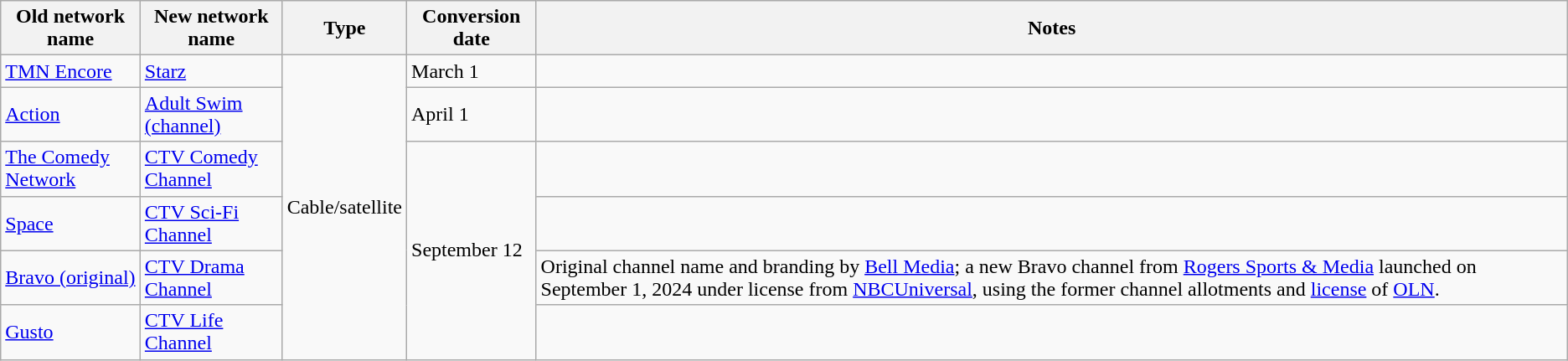<table class="wikitable">
<tr>
<th>Old network name</th>
<th>New network name</th>
<th>Type</th>
<th>Conversion date</th>
<th>Notes</th>
</tr>
<tr>
<td><a href='#'>TMN Encore</a></td>
<td><a href='#'>Starz</a></td>
<td rowspan=6>Cable/satellite</td>
<td>March 1</td>
<td></td>
</tr>
<tr>
<td><a href='#'>Action</a></td>
<td><a href='#'>Adult Swim (channel)</a></td>
<td>April 1</td>
<td></td>
</tr>
<tr>
<td><a href='#'>The Comedy Network</a></td>
<td><a href='#'>CTV Comedy Channel</a></td>
<td rowspan=4>September 12</td>
<td></td>
</tr>
<tr>
<td><a href='#'>Space</a></td>
<td><a href='#'>CTV Sci-Fi Channel</a></td>
<td></td>
</tr>
<tr>
<td><a href='#'>Bravo (original)</a></td>
<td><a href='#'>CTV Drama Channel</a></td>
<td>Original channel name and branding by <a href='#'>Bell Media</a>; a new Bravo channel from <a href='#'>Rogers Sports & Media</a> launched on September 1, 2024 under license from <a href='#'>NBCUniversal</a>, using the former channel allotments and <a href='#'>license</a> of <a href='#'>OLN</a>.</td>
</tr>
<tr>
<td><a href='#'>Gusto</a></td>
<td><a href='#'>CTV Life Channel</a></td>
<td></td>
</tr>
</table>
